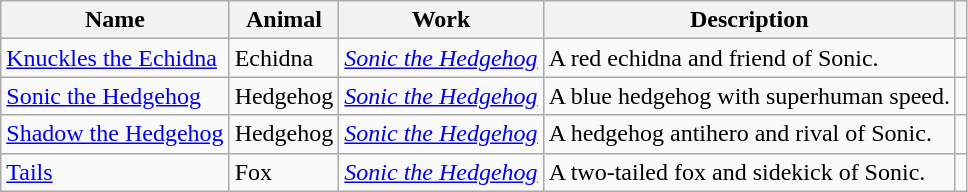<table class="wikitable sortable">
<tr>
<th>Name</th>
<th>Animal</th>
<th>Work</th>
<th>Description</th>
<th></th>
</tr>
<tr>
<td><a href='#'>Knuckles the Echidna</a></td>
<td>Echidna</td>
<td><em><a href='#'>Sonic the Hedgehog</a></em></td>
<td>A red echidna and friend of Sonic.</td>
<td></td>
</tr>
<tr>
<td><a href='#'>Sonic the Hedgehog</a></td>
<td>Hedgehog</td>
<td><em><a href='#'>Sonic the Hedgehog</a></em></td>
<td>A blue hedgehog with superhuman speed.</td>
<td></td>
</tr>
<tr>
<td><a href='#'>Shadow the Hedgehog</a></td>
<td>Hedgehog</td>
<td><em><a href='#'>Sonic the Hedgehog</a></em></td>
<td>A hedgehog antihero and rival of Sonic.</td>
<td></td>
</tr>
<tr>
<td><a href='#'>Tails</a></td>
<td>Fox</td>
<td><em><a href='#'>Sonic the Hedgehog</a></em></td>
<td>A two-tailed fox and sidekick of Sonic.</td>
<td></td>
</tr>
</table>
